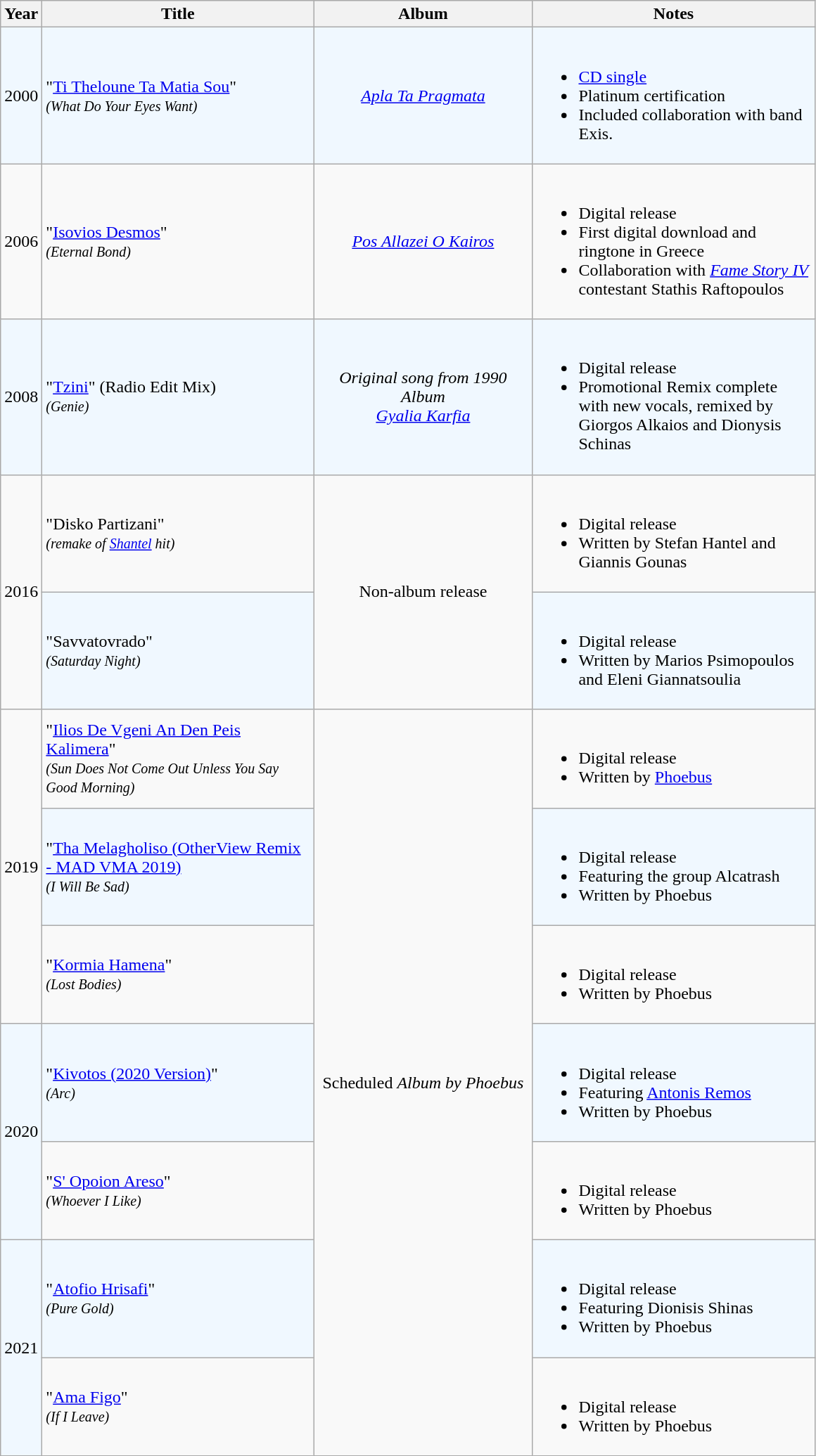<table class="wikitable" style="text-align:center;">
<tr>
<th width="25">Year</th>
<th width="250">Title</th>
<th width="200">Album</th>
<th width="260">Notes</th>
</tr>
<tr bgcolor="#F0F8FF" align="center">
<td align="left">2000</td>
<td align="left">"<a href='#'>Ti Theloune Ta Matia Sou</a>"<br><em><small>(What Do Your Eyes Want)</small></em></td>
<td align="center"><em><a href='#'>Apla Ta Pragmata</a></em></td>
<td align="left"><br><ul><li><a href='#'>CD single</a></li><li>Platinum certification</li><li>Included collaboration with band Exis.</li></ul></td>
</tr>
<tr>
<td align="left">2006</td>
<td align="left">"<a href='#'>Isovios Desmos</a>"<br><em><small>(Eternal Bond)</small></em></td>
<td align="center"><em><a href='#'>Pos Allazei O Kairos</a></em></td>
<td align="left"><br><ul><li>Digital release</li><li>First digital download and ringtone in Greece</li><li>Collaboration with <em><a href='#'>Fame Story IV</a></em> contestant Stathis Raftopoulos</li></ul></td>
</tr>
<tr bgcolor="#F0F8FF" align="center">
<td align="left">2008</td>
<td align="left">"<a href='#'>Tzini</a>" (Radio Edit Mix)<br><em><small>(Genie)</small></em></td>
<td align="center"><em>Original song from 1990 Album</em><br> <em><a href='#'>Gyalia Karfia</a></em></td>
<td align="left"><br><ul><li>Digital release</li><li>Promotional Remix complete with new vocals, remixed by Giorgos Alkaios and Dionysis Schinas</li></ul></td>
</tr>
<tr>
<td rowspan="2"align="left">2016</td>
<td align="left">"Disko Partizani"<br><em><small>(remake of <a href='#'>Shantel</a> hit)</small></em></td>
<td rowspan="2"align="center">Non-album release</td>
<td align="left"><br><ul><li>Digital release</li><li>Written by Stefan Hantel and Giannis Gounas</li></ul></td>
</tr>
<tr bgcolor="#F0F8FF" align="center">
<td align="left">"Savvatovrado"<br><em><small>(Saturday Night)</small></em></td>
<td align="left"><br><ul><li>Digital release</li><li>Written by Marios Psimopoulos and Eleni Giannatsoulia</li></ul></td>
</tr>
<tr>
<td rowspan="3"align="left">2019</td>
<td align="left">"<a href='#'>Ilios De Vgeni An Den Peis Kalimera</a>"<br><em><small>(Sun Does Not Come Out Unless You Say Good Morning)</small></em></td>
<td rowspan="7"align="centre">Scheduled <em>Album by Phoebus</em></td>
<td align="left"><br><ul><li>Digital release</li><li>Written by <a href='#'>Phoebus</a></li></ul></td>
</tr>
<tr bgcolor="#F0F8FF" align="center">
<td align="left">"<a href='#'>Tha Melagholiso (OtherView Remix - MAD VMA 2019)</a><br><em><small>(I Will Be Sad)</small></em></td>
<td align="left"><br><ul><li>Digital release</li><li>Featuring the group Alcatrash</li><li>Written by Phoebus</li></ul></td>
</tr>
<tr>
<td align="left">"<a href='#'>Kormia Hamena</a>"<br><em><small>(Lost Bodies)</small></em></td>
<td align="left"><br><ul><li>Digital release</li><li>Written by Phoebus</li></ul></td>
</tr>
<tr bgcolor="#F0F8FF" align="center">
<td rowspan="2"align="left">2020</td>
<td align="left">"<a href='#'>Kivotos (2020 Version)</a>"<br><em><small>(Arc)</small></em></td>
<td align="left"><br><ul><li>Digital release</li><li>Featuring <a href='#'>Antonis Remos</a></li><li>Written by Phoebus</li></ul></td>
</tr>
<tr>
<td align="left">"<a href='#'>S' Opoion Areso</a>"<br><em><small>(Whoever I Like)</small></em></td>
<td align="left"><br><ul><li>Digital release</li><li>Written by Phoebus</li></ul></td>
</tr>
<tr bgcolor="#F0F8FF" align="center">
<td rowspan="2"align="left">2021</td>
<td align="left">"<a href='#'>Atofio Hrisafi</a>"<br><em><small>(Pure Gold)</small></em></td>
<td align="left"><br><ul><li>Digital release</li><li>Featuring Dionisis Shinas</li><li>Written by Phoebus</li></ul></td>
</tr>
<tr>
<td align="left">"<a href='#'>Ama Figo</a>"<br><em><small>(If I Leave)</small></em></td>
<td align="left"><br><ul><li>Digital release</li><li>Written by Phoebus</li></ul></td>
</tr>
</table>
